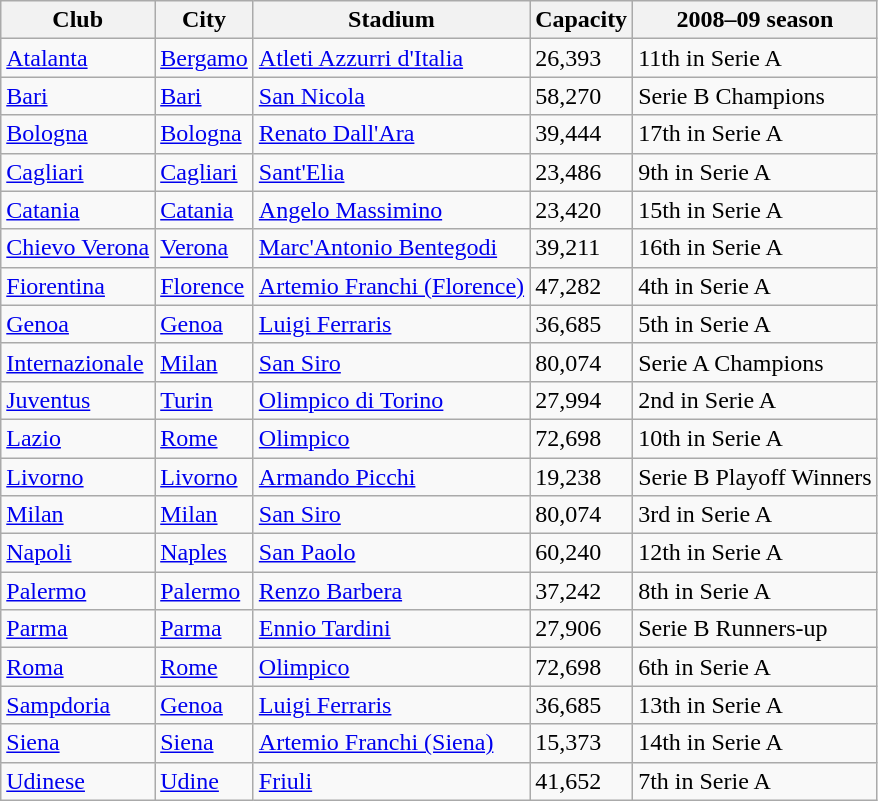<table class="wikitable sortable">
<tr>
<th>Club</th>
<th>City</th>
<th>Stadium</th>
<th>Capacity</th>
<th>2008–09 season</th>
</tr>
<tr>
<td><a href='#'>Atalanta</a></td>
<td><a href='#'>Bergamo</a></td>
<td><a href='#'>Atleti Azzurri d'Italia</a></td>
<td>26,393</td>
<td> 11th in Serie A</td>
</tr>
<tr>
<td><a href='#'>Bari</a></td>
<td><a href='#'>Bari</a></td>
<td><a href='#'>San Nicola</a></td>
<td>58,270</td>
<td> Serie B Champions</td>
</tr>
<tr>
<td><a href='#'>Bologna</a></td>
<td><a href='#'>Bologna</a></td>
<td><a href='#'>Renato Dall'Ara</a></td>
<td>39,444</td>
<td> 17th in Serie A</td>
</tr>
<tr>
<td><a href='#'>Cagliari</a></td>
<td><a href='#'>Cagliari</a></td>
<td><a href='#'>Sant'Elia</a></td>
<td>23,486</td>
<td> 9th in Serie A</td>
</tr>
<tr>
<td><a href='#'>Catania</a></td>
<td><a href='#'>Catania</a></td>
<td><a href='#'>Angelo Massimino</a></td>
<td>23,420</td>
<td> 15th in Serie A</td>
</tr>
<tr>
<td><a href='#'>Chievo Verona</a></td>
<td><a href='#'>Verona</a></td>
<td><a href='#'>Marc'Antonio Bentegodi</a></td>
<td>39,211</td>
<td> 16th in Serie A</td>
</tr>
<tr>
<td><a href='#'>Fiorentina</a></td>
<td><a href='#'>Florence</a></td>
<td><a href='#'>Artemio Franchi (Florence)</a></td>
<td>47,282</td>
<td> 4th in Serie A</td>
</tr>
<tr>
<td><a href='#'>Genoa</a></td>
<td><a href='#'>Genoa</a></td>
<td><a href='#'>Luigi Ferraris</a></td>
<td>36,685</td>
<td> 5th in Serie A</td>
</tr>
<tr>
<td><a href='#'>Internazionale</a></td>
<td><a href='#'>Milan</a></td>
<td><a href='#'>San Siro</a></td>
<td>80,074</td>
<td> Serie A Champions</td>
</tr>
<tr>
<td><a href='#'>Juventus</a></td>
<td><a href='#'>Turin</a></td>
<td><a href='#'>Olimpico di Torino</a></td>
<td>27,994</td>
<td> 2nd in Serie A</td>
</tr>
<tr>
<td><a href='#'>Lazio</a></td>
<td><a href='#'>Rome</a></td>
<td><a href='#'>Olimpico</a></td>
<td>72,698</td>
<td> 10th in Serie A</td>
</tr>
<tr>
<td><a href='#'>Livorno</a></td>
<td><a href='#'>Livorno</a></td>
<td><a href='#'>Armando Picchi</a></td>
<td>19,238</td>
<td> Serie B Playoff Winners</td>
</tr>
<tr>
<td><a href='#'>Milan</a></td>
<td><a href='#'>Milan</a></td>
<td><a href='#'>San Siro</a></td>
<td>80,074</td>
<td> 3rd in Serie A</td>
</tr>
<tr>
<td><a href='#'>Napoli</a></td>
<td><a href='#'>Naples</a></td>
<td><a href='#'>San Paolo</a></td>
<td>60,240</td>
<td> 12th in Serie A</td>
</tr>
<tr>
<td><a href='#'>Palermo</a></td>
<td><a href='#'>Palermo</a></td>
<td><a href='#'>Renzo Barbera</a></td>
<td>37,242</td>
<td> 8th in Serie A</td>
</tr>
<tr>
<td><a href='#'>Parma</a></td>
<td><a href='#'>Parma</a></td>
<td><a href='#'>Ennio Tardini</a></td>
<td>27,906</td>
<td> Serie B Runners-up</td>
</tr>
<tr>
<td><a href='#'>Roma</a></td>
<td><a href='#'>Rome</a></td>
<td><a href='#'>Olimpico</a></td>
<td>72,698</td>
<td> 6th in Serie A</td>
</tr>
<tr>
<td><a href='#'>Sampdoria</a></td>
<td><a href='#'>Genoa</a></td>
<td><a href='#'>Luigi Ferraris</a></td>
<td>36,685</td>
<td> 13th in Serie A</td>
</tr>
<tr>
<td><a href='#'>Siena</a></td>
<td><a href='#'>Siena</a></td>
<td><a href='#'>Artemio Franchi (Siena)</a></td>
<td>15,373</td>
<td> 14th in Serie A</td>
</tr>
<tr>
<td><a href='#'>Udinese</a></td>
<td><a href='#'>Udine</a></td>
<td><a href='#'>Friuli</a></td>
<td>41,652</td>
<td> 7th in Serie A</td>
</tr>
</table>
